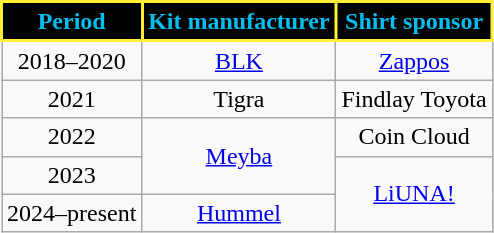<table class="wikitable" style="text-align: center">
<tr>
<th style="background-color:#000000;color:#00BEEF; border:2px solid #FFEF39;">Period</th>
<th style="background-color:#000000;color:#00BEEF; border:2px solid #FFEF39;">Kit manufacturer</th>
<th style="background-color:#000000;color:#00BEEF; border:2px solid #FFEF39;">Shirt sponsor</th>
</tr>
<tr>
<td>2018–2020</td>
<td><a href='#'>BLK</a></td>
<td><a href='#'>Zappos</a></td>
</tr>
<tr>
<td>2021</td>
<td>Tigra</td>
<td>Findlay Toyota</td>
</tr>
<tr>
<td>2022</td>
<td rowspan="2"><a href='#'>Meyba</a></td>
<td>Coin Cloud</td>
</tr>
<tr>
<td>2023</td>
<td rowspan="2"><a href='#'>LiUNA!</a></td>
</tr>
<tr>
<td>2024–present</td>
<td><a href='#'>Hummel</a></td>
</tr>
</table>
